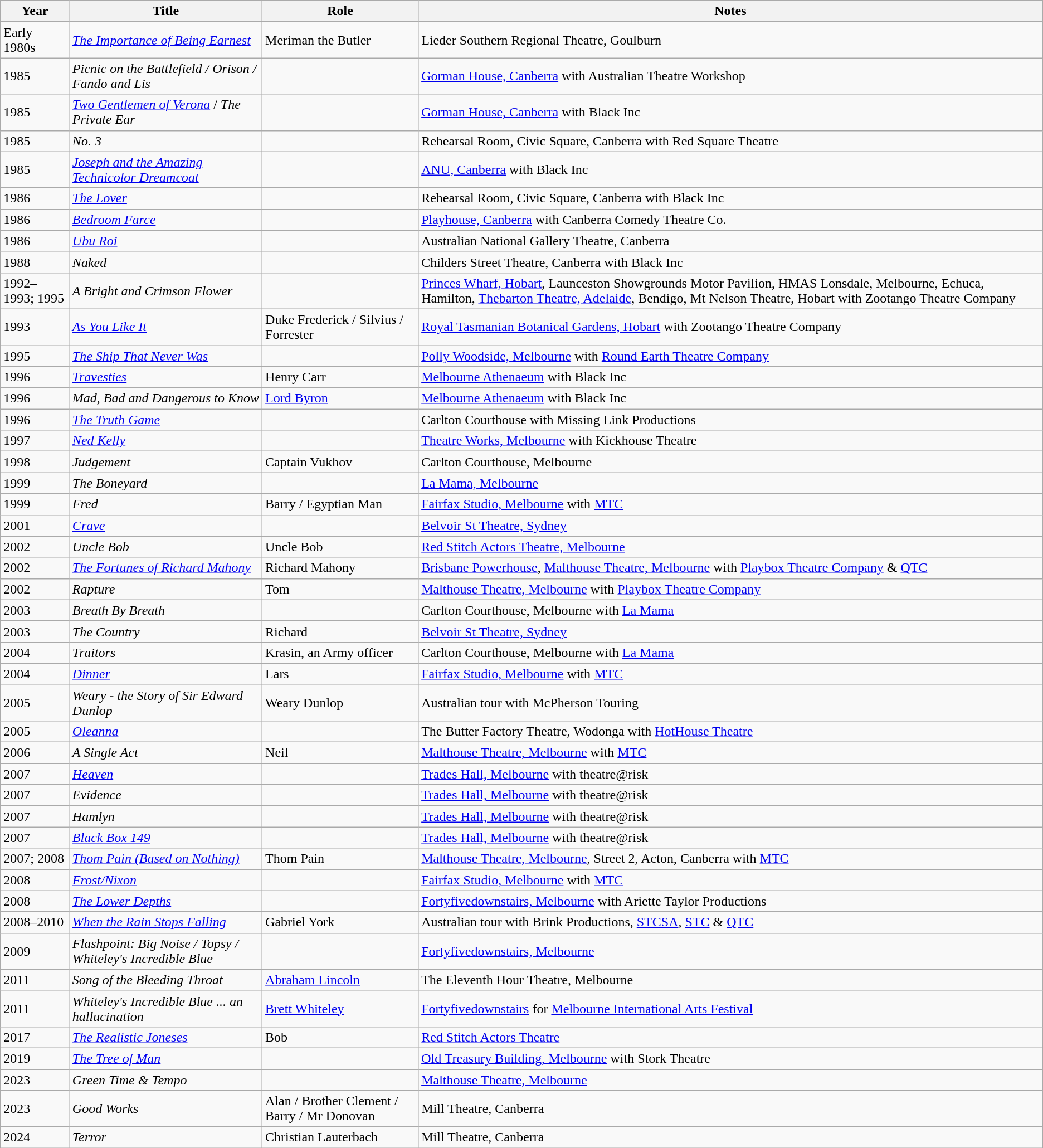<table class="wikitable">
<tr>
<th>Year</th>
<th>Title</th>
<th>Role</th>
<th>Notes</th>
</tr>
<tr>
<td>Early 1980s</td>
<td><em><a href='#'>The Importance of Being Earnest</a></em></td>
<td>Meriman the Butler</td>
<td>Lieder Southern Regional Theatre, Goulburn</td>
</tr>
<tr>
<td>1985</td>
<td><em>Picnic on the Battlefield / Orison / Fando and Lis</em></td>
<td></td>
<td><a href='#'>Gorman House, Canberra</a> with Australian Theatre Workshop</td>
</tr>
<tr>
<td>1985</td>
<td><em><a href='#'>Two Gentlemen of Verona</a></em> / <em>The Private Ear</em></td>
<td></td>
<td><a href='#'>Gorman House, Canberra</a> with Black Inc</td>
</tr>
<tr>
<td>1985</td>
<td><em>No. 3</em></td>
<td></td>
<td>Rehearsal Room, Civic Square, Canberra with Red Square Theatre</td>
</tr>
<tr>
<td>1985</td>
<td><em><a href='#'>Joseph and the Amazing Technicolor Dreamcoat</a></em></td>
<td></td>
<td><a href='#'>ANU, Canberra</a> with Black Inc</td>
</tr>
<tr>
<td>1986</td>
<td><em><a href='#'>The Lover</a></em></td>
<td></td>
<td>Rehearsal Room, Civic Square, Canberra with Black Inc</td>
</tr>
<tr>
<td>1986</td>
<td><em><a href='#'>Bedroom Farce</a></em></td>
<td></td>
<td><a href='#'>Playhouse, Canberra</a> with Canberra Comedy Theatre Co.</td>
</tr>
<tr>
<td>1986</td>
<td><em><a href='#'>Ubu Roi</a></em></td>
<td></td>
<td>Australian National Gallery Theatre, Canberra</td>
</tr>
<tr>
<td>1988</td>
<td><em>Naked</em></td>
<td></td>
<td>Childers Street Theatre, Canberra with Black Inc</td>
</tr>
<tr>
<td>1992–1993; 1995</td>
<td><em>A Bright and Crimson Flower</em></td>
<td></td>
<td><a href='#'>Princes Wharf, Hobart</a>, Launceston Showgrounds Motor Pavilion, HMAS Lonsdale, Melbourne, Echuca, Hamilton, <a href='#'>Thebarton Theatre, Adelaide</a>, Bendigo, Mt Nelson Theatre, Hobart with Zootango Theatre Company</td>
</tr>
<tr>
<td>1993</td>
<td><em><a href='#'>As You Like It</a></em></td>
<td>Duke Frederick / Silvius / Forrester</td>
<td><a href='#'>Royal Tasmanian Botanical Gardens, Hobart</a> with Zootango Theatre Company</td>
</tr>
<tr>
<td>1995</td>
<td><em><a href='#'>The Ship That Never Was</a></em></td>
<td></td>
<td><a href='#'>Polly Woodside, Melbourne</a> with <a href='#'>Round Earth Theatre Company</a></td>
</tr>
<tr>
<td>1996</td>
<td><em><a href='#'>Travesties</a></em></td>
<td>Henry Carr</td>
<td><a href='#'>Melbourne Athenaeum</a> with Black Inc</td>
</tr>
<tr>
<td>1996</td>
<td><em>Mad, Bad and Dangerous to Know</em></td>
<td><a href='#'>Lord Byron</a></td>
<td><a href='#'>Melbourne Athenaeum</a> with Black Inc</td>
</tr>
<tr>
<td>1996</td>
<td><em><a href='#'>The Truth Game</a></em></td>
<td></td>
<td>Carlton Courthouse with Missing Link Productions</td>
</tr>
<tr>
<td>1997</td>
<td><em><a href='#'>Ned Kelly</a></em></td>
<td></td>
<td><a href='#'>Theatre Works, Melbourne</a> with Kickhouse Theatre</td>
</tr>
<tr>
<td>1998</td>
<td><em>Judgement</em></td>
<td>Captain Vukhov</td>
<td>Carlton Courthouse, Melbourne</td>
</tr>
<tr>
<td>1999</td>
<td><em>The Boneyard</em></td>
<td></td>
<td><a href='#'>La Mama, Melbourne</a></td>
</tr>
<tr>
<td>1999</td>
<td><em>Fred</em></td>
<td>Barry / Egyptian Man</td>
<td><a href='#'>Fairfax Studio, Melbourne</a> with <a href='#'>MTC</a></td>
</tr>
<tr>
<td>2001</td>
<td><em><a href='#'>Crave</a></em></td>
<td></td>
<td><a href='#'>Belvoir St Theatre, Sydney</a></td>
</tr>
<tr>
<td>2002</td>
<td><em>Uncle Bob</em></td>
<td>Uncle Bob</td>
<td><a href='#'>Red Stitch Actors Theatre, Melbourne</a></td>
</tr>
<tr>
<td>2002</td>
<td><em><a href='#'>The Fortunes of Richard Mahony</a></em></td>
<td>Richard Mahony</td>
<td><a href='#'>Brisbane Powerhouse</a>, <a href='#'>Malthouse Theatre, Melbourne</a> with <a href='#'>Playbox Theatre Company</a> & <a href='#'>QTC</a></td>
</tr>
<tr>
<td>2002</td>
<td><em>Rapture</em></td>
<td>Tom</td>
<td><a href='#'>Malthouse Theatre, Melbourne</a> with <a href='#'>Playbox Theatre Company</a></td>
</tr>
<tr>
<td>2003</td>
<td><em>Breath By Breath</em></td>
<td></td>
<td>Carlton Courthouse, Melbourne with <a href='#'>La Mama</a></td>
</tr>
<tr>
<td>2003</td>
<td><em>The Country</em></td>
<td>Richard</td>
<td><a href='#'>Belvoir St Theatre, Sydney</a></td>
</tr>
<tr>
<td>2004</td>
<td><em>Traitors</em></td>
<td>Krasin, an Army officer</td>
<td>Carlton Courthouse, Melbourne with <a href='#'>La Mama</a></td>
</tr>
<tr>
<td>2004</td>
<td><em><a href='#'>Dinner</a></em></td>
<td>Lars</td>
<td><a href='#'>Fairfax Studio, Melbourne</a> with <a href='#'>MTC</a></td>
</tr>
<tr>
<td>2005</td>
<td><em>Weary - the Story of Sir Edward Dunlop</em></td>
<td>Weary Dunlop</td>
<td>Australian tour with McPherson Touring</td>
</tr>
<tr>
<td>2005</td>
<td><em><a href='#'>Oleanna</a></em></td>
<td></td>
<td>The Butter Factory Theatre, Wodonga with <a href='#'>HotHouse Theatre</a></td>
</tr>
<tr>
<td>2006</td>
<td><em>A Single Act</em></td>
<td>Neil</td>
<td><a href='#'>Malthouse Theatre, Melbourne</a> with <a href='#'>MTC</a></td>
</tr>
<tr>
<td>2007</td>
<td><em><a href='#'>Heaven</a></em></td>
<td></td>
<td><a href='#'>Trades Hall, Melbourne</a> with theatre@risk</td>
</tr>
<tr>
<td>2007</td>
<td><em>Evidence</em></td>
<td></td>
<td><a href='#'>Trades Hall, Melbourne</a> with theatre@risk</td>
</tr>
<tr>
<td>2007</td>
<td><em>Hamlyn</em></td>
<td></td>
<td><a href='#'>Trades Hall, Melbourne</a> with theatre@risk</td>
</tr>
<tr>
<td>2007</td>
<td><em><a href='#'>Black Box 149</a></em></td>
<td></td>
<td><a href='#'>Trades Hall, Melbourne</a> with theatre@risk</td>
</tr>
<tr>
<td>2007; 2008</td>
<td><em><a href='#'>Thom Pain (Based on Nothing)</a></em></td>
<td>Thom Pain</td>
<td><a href='#'>Malthouse Theatre, Melbourne</a>, Street 2, Acton, Canberra with <a href='#'>MTC</a></td>
</tr>
<tr>
<td>2008</td>
<td><em><a href='#'>Frost/Nixon</a></em></td>
<td></td>
<td><a href='#'>Fairfax Studio, Melbourne</a> with <a href='#'>MTC</a></td>
</tr>
<tr>
<td>2008</td>
<td><em><a href='#'>The Lower Depths</a></em></td>
<td></td>
<td><a href='#'>Fortyfivedownstairs, Melbourne</a> with Ariette Taylor Productions</td>
</tr>
<tr>
<td>2008–2010</td>
<td><em><a href='#'>When the Rain Stops Falling</a></em></td>
<td>Gabriel York</td>
<td>Australian tour with Brink Productions, <a href='#'>STCSA</a>, <a href='#'>STC</a> & <a href='#'>QTC</a></td>
</tr>
<tr>
<td>2009</td>
<td><em>Flashpoint: Big Noise / Topsy / Whiteley's Incredible Blue</em></td>
<td></td>
<td><a href='#'>Fortyfivedownstairs, Melbourne</a></td>
</tr>
<tr>
<td>2011</td>
<td><em>Song of the Bleeding Throat</em></td>
<td><a href='#'>Abraham Lincoln</a></td>
<td>The Eleventh Hour Theatre, Melbourne</td>
</tr>
<tr>
<td>2011</td>
<td><em>Whiteley's Incredible Blue ... an hallucination</em></td>
<td><a href='#'>Brett Whiteley</a></td>
<td><a href='#'>Fortyfivedownstairs</a> for <a href='#'>Melbourne International Arts Festival</a></td>
</tr>
<tr>
<td>2017</td>
<td><em><a href='#'>The Realistic Joneses</a></em></td>
<td>Bob</td>
<td><a href='#'>Red Stitch Actors Theatre</a></td>
</tr>
<tr>
<td>2019</td>
<td><em><a href='#'>The Tree of Man</a></em></td>
<td></td>
<td><a href='#'>Old Treasury Building, Melbourne</a> with Stork Theatre</td>
</tr>
<tr>
<td>2023</td>
<td><em>Green Time & Tempo</em></td>
<td></td>
<td><a href='#'>Malthouse Theatre, Melbourne</a></td>
</tr>
<tr>
<td>2023</td>
<td><em>Good Works</em></td>
<td>Alan / Brother Clement / Barry / Mr Donovan</td>
<td>Mill Theatre, Canberra</td>
</tr>
<tr>
<td>2024</td>
<td><em>Terror</em></td>
<td>Christian Lauterbach</td>
<td>Mill Theatre, Canberra </td>
</tr>
</table>
